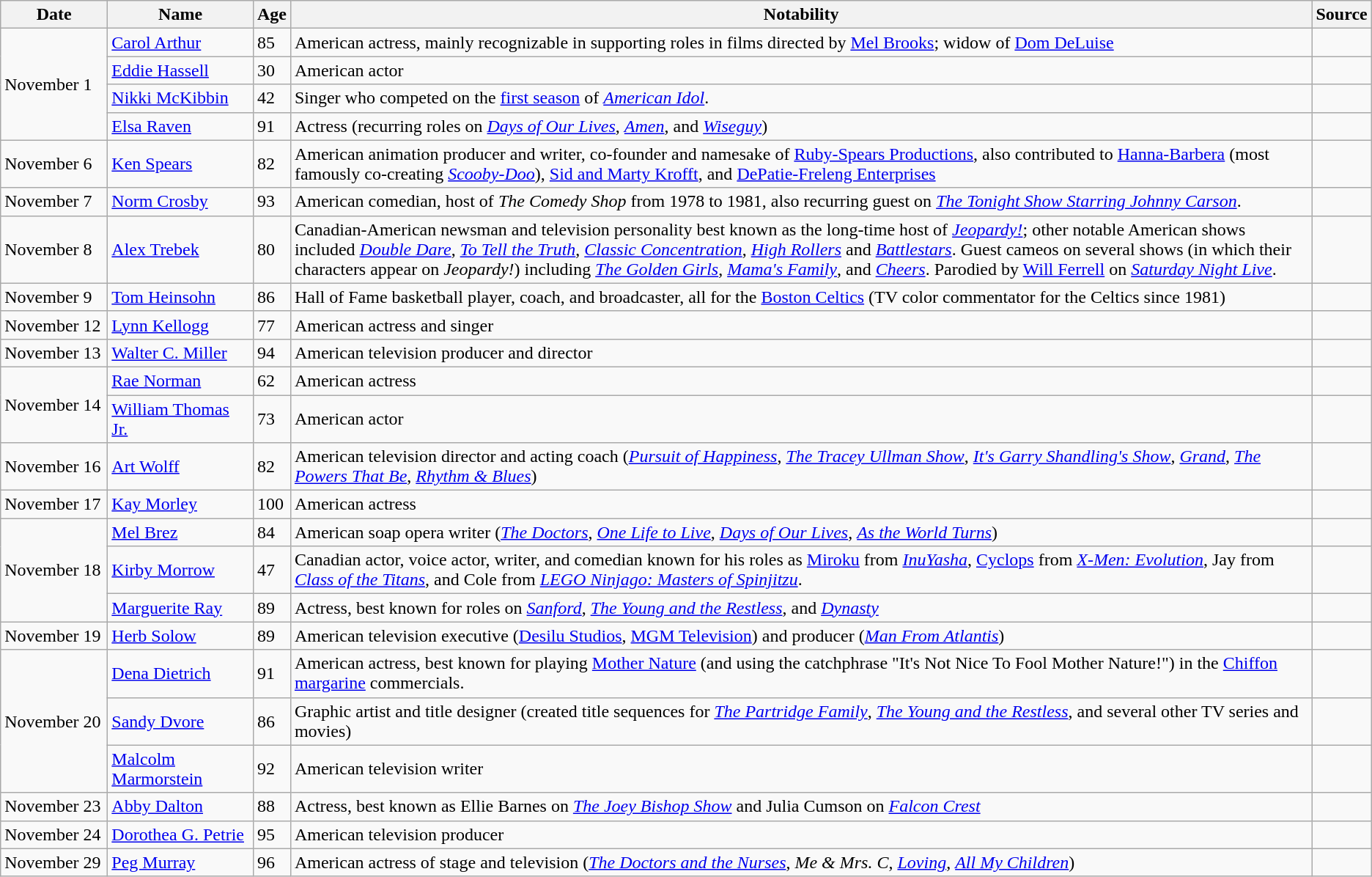<table class="wikitable sortable">
<tr>
<th width=90>Date</th>
<th width=125>Name</th>
<th>Age</th>
<th class="unsortable">Notability</th>
<th class="unsortable">Source</th>
</tr>
<tr>
<td rowspan="4">November 1</td>
<td><a href='#'>Carol Arthur</a></td>
<td>85</td>
<td>American actress, mainly recognizable in supporting roles in films directed by <a href='#'>Mel Brooks</a>; widow of <a href='#'>Dom DeLuise</a></td>
<td></td>
</tr>
<tr>
<td><a href='#'>Eddie Hassell</a></td>
<td>30</td>
<td>American actor</td>
<td></td>
</tr>
<tr>
<td><a href='#'>Nikki McKibbin</a></td>
<td>42</td>
<td>Singer who competed on the <a href='#'>first season</a> of <em><a href='#'>American Idol</a></em>.</td>
<td></td>
</tr>
<tr>
<td><a href='#'>Elsa Raven</a></td>
<td>91</td>
<td>Actress (recurring roles on <em><a href='#'>Days of Our Lives</a></em>, <em><a href='#'>Amen</a></em>, and <em><a href='#'>Wiseguy</a></em>)</td>
<td></td>
</tr>
<tr>
<td>November 6</td>
<td><a href='#'>Ken Spears</a></td>
<td>82</td>
<td>American animation producer and writer, co-founder and namesake of <a href='#'>Ruby-Spears Productions</a>, also contributed to <a href='#'>Hanna-Barbera</a> (most famously co-creating <em><a href='#'>Scooby-Doo</a></em>), <a href='#'>Sid and Marty Krofft</a>, and <a href='#'>DePatie-Freleng Enterprises</a></td>
<td></td>
</tr>
<tr>
<td>November 7</td>
<td><a href='#'>Norm Crosby</a></td>
<td>93</td>
<td>American comedian, host of <em>The Comedy Shop</em> from 1978 to 1981, also recurring guest on <em><a href='#'>The Tonight Show Starring Johnny Carson</a></em>.</td>
<td></td>
</tr>
<tr>
<td>November 8</td>
<td><a href='#'>Alex Trebek</a></td>
<td>80</td>
<td>Canadian-American newsman and television personality best known as the long-time host of <em><a href='#'>Jeopardy!</a></em>; other notable American shows included <em><a href='#'>Double Dare</a></em>, <em><a href='#'>To Tell the Truth</a></em>, <em><a href='#'>Classic Concentration</a></em>, <em><a href='#'>High Rollers</a></em> and <em><a href='#'>Battlestars</a></em>. Guest cameos on several shows (in which their characters appear on <em>Jeopardy!</em>) including <em><a href='#'>The Golden Girls</a></em>, <em><a href='#'>Mama's Family</a></em>, and <em><a href='#'>Cheers</a></em>. Parodied by <a href='#'>Will Ferrell</a> on <em><a href='#'>Saturday Night Live</a></em>.</td>
<td></td>
</tr>
<tr>
<td>November 9</td>
<td><a href='#'>Tom Heinsohn</a></td>
<td>86</td>
<td>Hall of Fame basketball player, coach, and broadcaster, all for the <a href='#'>Boston Celtics</a> (TV color commentator for the Celtics since 1981)</td>
<td></td>
</tr>
<tr>
<td>November 12</td>
<td><a href='#'>Lynn Kellogg</a></td>
<td>77</td>
<td>American actress and singer</td>
<td></td>
</tr>
<tr>
<td>November 13</td>
<td><a href='#'>Walter C. Miller</a></td>
<td>94</td>
<td>American television producer and director</td>
<td></td>
</tr>
<tr>
<td rowspan="2">November 14</td>
<td><a href='#'>Rae Norman</a></td>
<td>62</td>
<td>American actress</td>
<td></td>
</tr>
<tr>
<td><a href='#'>William Thomas Jr.</a></td>
<td>73</td>
<td>American actor</td>
<td></td>
</tr>
<tr>
<td>November 16</td>
<td><a href='#'>Art Wolff</a></td>
<td>82</td>
<td>American television director and acting coach (<em><a href='#'>Pursuit of Happiness</a></em>, <em><a href='#'>The Tracey Ullman Show</a></em>, <em><a href='#'>It's Garry Shandling's Show</a></em>, <em><a href='#'>Grand</a></em>, <em><a href='#'>The Powers That Be</a></em>, <em><a href='#'>Rhythm & Blues</a></em>)</td>
<td></td>
</tr>
<tr>
<td>November 17</td>
<td><a href='#'>Kay Morley</a></td>
<td>100</td>
<td>American actress</td>
<td></td>
</tr>
<tr>
<td rowspan=3>November 18</td>
<td><a href='#'>Mel Brez</a></td>
<td>84</td>
<td>American soap opera writer (<em><a href='#'>The Doctors</a></em>, <em><a href='#'>One Life to Live</a></em>, <em><a href='#'>Days of Our Lives</a></em>, <em><a href='#'>As the World Turns</a></em>)</td>
<td></td>
</tr>
<tr>
<td><a href='#'>Kirby Morrow</a></td>
<td>47</td>
<td>Canadian actor, voice actor, writer, and comedian known for his roles as <a href='#'>Miroku</a> from <em><a href='#'>InuYasha</a></em>, <a href='#'>Cyclops</a> from <em><a href='#'>X-Men: Evolution</a></em>, Jay from <em><a href='#'>Class of the Titans</a></em>, and Cole from <em><a href='#'>LEGO Ninjago: Masters of Spinjitzu</a></em>.</td>
<td></td>
</tr>
<tr>
<td><a href='#'>Marguerite Ray</a></td>
<td>89</td>
<td>Actress, best known for roles on <em><a href='#'>Sanford</a></em>, <em><a href='#'>The Young and the Restless</a></em>, and <em><a href='#'>Dynasty</a></em></td>
<td></td>
</tr>
<tr>
<td>November 19</td>
<td><a href='#'>Herb Solow</a></td>
<td>89</td>
<td>American television executive (<a href='#'>Desilu Studios</a>, <a href='#'>MGM Television</a>) and producer (<em><a href='#'>Man From Atlantis</a></em>)</td>
<td></td>
</tr>
<tr>
<td rowspan="3">November 20</td>
<td><a href='#'>Dena Dietrich</a></td>
<td>91</td>
<td>American actress, best known for playing <a href='#'>Mother Nature</a> (and using the catchphrase "It's Not Nice To Fool Mother Nature!") in the <a href='#'>Chiffon margarine</a> commercials.</td>
<td></td>
</tr>
<tr>
<td><a href='#'>Sandy Dvore</a></td>
<td>86</td>
<td>Graphic artist and title designer (created title sequences for <em><a href='#'>The Partridge Family</a></em>, <em><a href='#'>The Young and the Restless</a></em>, and several other TV series and movies)</td>
<td></td>
</tr>
<tr>
<td><a href='#'>Malcolm Marmorstein</a></td>
<td>92</td>
<td>American television writer</td>
<td></td>
</tr>
<tr>
<td>November 23</td>
<td><a href='#'>Abby Dalton</a></td>
<td>88</td>
<td>Actress, best known as Ellie Barnes on <em><a href='#'>The Joey Bishop Show</a></em> and Julia Cumson on <em><a href='#'>Falcon Crest</a></em></td>
<td></td>
</tr>
<tr>
<td>November 24</td>
<td><a href='#'>Dorothea G. Petrie</a></td>
<td>95</td>
<td>American television producer</td>
<td></td>
</tr>
<tr>
<td>November 29</td>
<td><a href='#'>Peg Murray</a></td>
<td>96</td>
<td>American actress of stage and television (<em><a href='#'>The Doctors and the Nurses</a></em>, <em>Me & Mrs. C</em>, <em><a href='#'>Loving</a></em>, <em><a href='#'>All My Children</a></em>)</td>
<td></td>
</tr>
</table>
